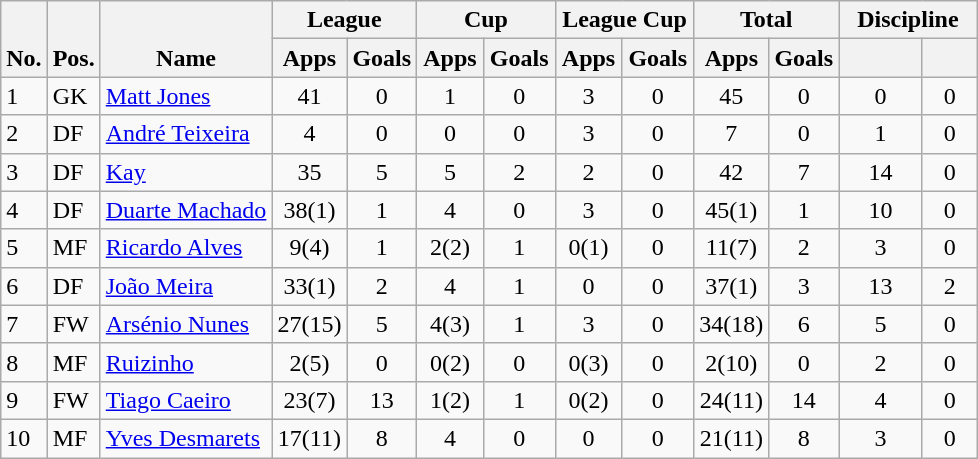<table class="wikitable" style="text-align:center">
<tr>
<th rowspan="2" valign="bottom">No.</th>
<th rowspan="2" valign="bottom">Pos.</th>
<th rowspan="2" valign="bottom">Name</th>
<th colspan="2" width="85">League</th>
<th colspan="2" width="85">Cup</th>
<th colspan="2" width="85">League Cup</th>
<th colspan="2" width="85">Total</th>
<th colspan="2" width="85">Discipline</th>
</tr>
<tr>
<th>Apps</th>
<th>Goals</th>
<th>Apps</th>
<th>Goals</th>
<th>Apps</th>
<th>Goals</th>
<th>Apps</th>
<th>Goals</th>
<th></th>
<th></th>
</tr>
<tr>
<td align=left>1</td>
<td align=left>GK</td>
<td align=left> <a href='#'>Matt Jones</a></td>
<td>41</td>
<td>0</td>
<td>1</td>
<td>0</td>
<td>3</td>
<td>0</td>
<td>45</td>
<td>0</td>
<td>0</td>
<td>0</td>
</tr>
<tr>
<td align=left>2</td>
<td align=left>DF</td>
<td align=left> <a href='#'>André Teixeira</a></td>
<td>4</td>
<td>0</td>
<td>0</td>
<td>0</td>
<td>3</td>
<td>0</td>
<td>7</td>
<td>0</td>
<td>1</td>
<td>0</td>
</tr>
<tr>
<td align=left>3</td>
<td align=left>DF</td>
<td align=left> <a href='#'>Kay</a></td>
<td>35</td>
<td>5</td>
<td>5</td>
<td>2</td>
<td>2</td>
<td>0</td>
<td>42</td>
<td>7</td>
<td>14</td>
<td>0</td>
</tr>
<tr>
<td align=left>4</td>
<td align=left>DF</td>
<td align=left> <a href='#'>Duarte Machado</a></td>
<td>38(1)</td>
<td>1</td>
<td>4</td>
<td>0</td>
<td>3</td>
<td>0</td>
<td>45(1)</td>
<td>1</td>
<td>10</td>
<td>0</td>
</tr>
<tr>
<td align=left>5</td>
<td align=left>MF</td>
<td align=left> <a href='#'>Ricardo Alves</a></td>
<td>9(4)</td>
<td>1</td>
<td>2(2)</td>
<td>1</td>
<td>0(1)</td>
<td>0</td>
<td>11(7)</td>
<td>2</td>
<td>3</td>
<td>0</td>
</tr>
<tr>
<td align=left>6</td>
<td align=left>DF</td>
<td align=left> <a href='#'>João Meira</a></td>
<td>33(1)</td>
<td>2</td>
<td>4</td>
<td>1</td>
<td>0</td>
<td>0</td>
<td>37(1)</td>
<td>3</td>
<td>13</td>
<td>2</td>
</tr>
<tr>
<td align=left>7</td>
<td align=left>FW</td>
<td align=left> <a href='#'>Arsénio Nunes</a></td>
<td>27(15)</td>
<td>5</td>
<td>4(3)</td>
<td>1</td>
<td>3</td>
<td>0</td>
<td>34(18)</td>
<td>6</td>
<td>5</td>
<td>0</td>
</tr>
<tr>
<td align=left>8</td>
<td align=left>MF</td>
<td align=left> <a href='#'>Ruizinho</a></td>
<td>2(5)</td>
<td>0</td>
<td>0(2)</td>
<td>0</td>
<td>0(3)</td>
<td>0</td>
<td>2(10)</td>
<td>0</td>
<td>2</td>
<td>0</td>
</tr>
<tr>
<td align=left>9</td>
<td align=left>FW</td>
<td align=left> <a href='#'>Tiago Caeiro</a></td>
<td>23(7)</td>
<td>13</td>
<td>1(2)</td>
<td>1</td>
<td>0(2)</td>
<td>0</td>
<td>24(11)</td>
<td>14</td>
<td>4</td>
<td>0</td>
</tr>
<tr>
<td align=left>10</td>
<td align=left>MF</td>
<td align=left> <a href='#'>Yves Desmarets</a></td>
<td>17(11)</td>
<td>8</td>
<td>4</td>
<td>0</td>
<td>0</td>
<td>0</td>
<td>21(11)</td>
<td>8</td>
<td>3</td>
<td>0</td>
</tr>
</table>
